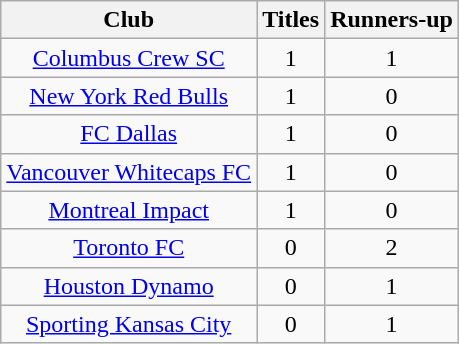<table class="wikitable" style=text-align:center;">
<tr>
<th>Club</th>
<th>Titles</th>
<th>Runners-up</th>
</tr>
<tr>
<td><a href='#'>Columbus Crew SC</a></td>
<td>1</td>
<td>1</td>
</tr>
<tr>
<td><a href='#'>New York Red Bulls</a></td>
<td>1</td>
<td>0</td>
</tr>
<tr>
<td><a href='#'>FC Dallas</a></td>
<td>1</td>
<td>0</td>
</tr>
<tr>
<td><a href='#'>Vancouver Whitecaps FC</a></td>
<td>1</td>
<td>0</td>
</tr>
<tr>
<td><a href='#'>Montreal Impact</a></td>
<td>1</td>
<td>0</td>
</tr>
<tr>
<td><a href='#'>Toronto FC</a></td>
<td>0</td>
<td>2</td>
</tr>
<tr>
<td><a href='#'>Houston Dynamo</a></td>
<td>0</td>
<td>1</td>
</tr>
<tr>
<td><a href='#'>Sporting Kansas City</a></td>
<td>0</td>
<td>1</td>
</tr>
</table>
